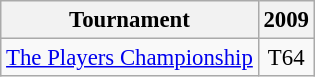<table class="wikitable" style="font-size:95%;text-align:center;">
<tr>
<th>Tournament</th>
<th>2009</th>
</tr>
<tr>
<td align=left><a href='#'>The Players Championship</a></td>
<td>T64</td>
</tr>
</table>
